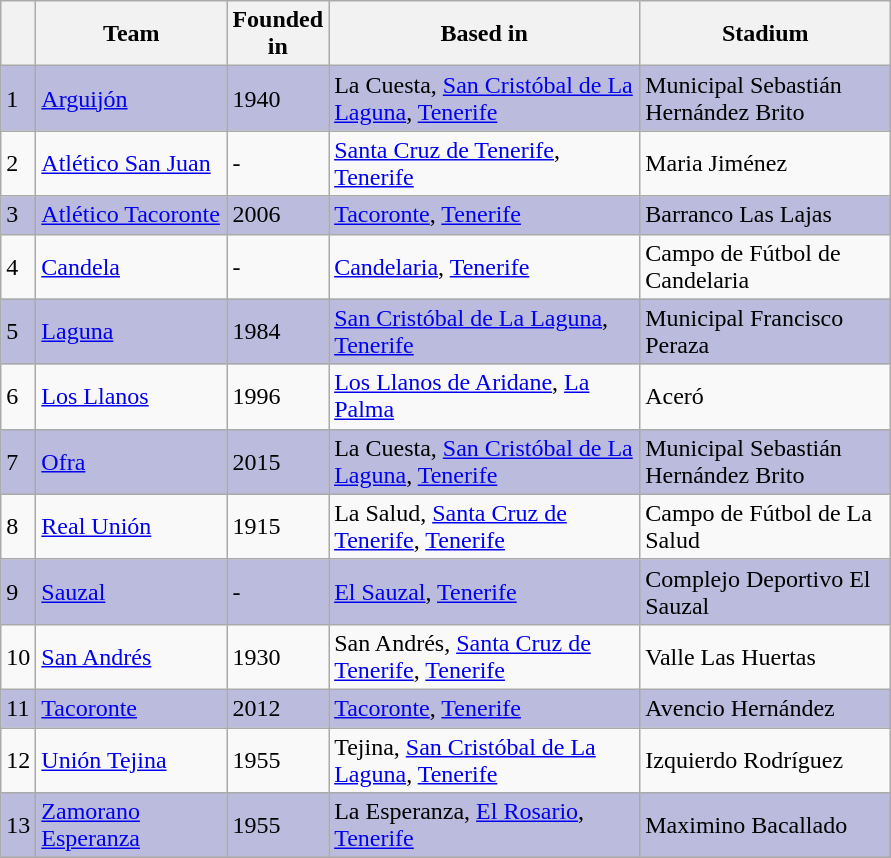<table class="wikitable sortable">
<tr>
<th width=10></th>
<th width=120>Team</th>
<th width=20>Founded in</th>
<th width=200>Based in</th>
<th width=160>Stadium</th>
</tr>
<tr ! style="background:#BBBBDD;">
<td>1</td>
<td><a href='#'>Arguijón</a></td>
<td>1940</td>
<td>La Cuesta, <a href='#'>San Cristóbal de La Laguna</a>, <a href='#'>Tenerife</a></td>
<td>Municipal Sebastián Hernández Brito</td>
</tr>
<tr>
<td>2</td>
<td><a href='#'>Atlético San Juan</a></td>
<td>-</td>
<td><a href='#'>Santa Cruz de Tenerife</a>, <a href='#'>Tenerife</a></td>
<td>Maria Jiménez</td>
</tr>
<tr ! style="background:#BBBBDD;">
<td>3</td>
<td><a href='#'>Atlético Tacoronte</a></td>
<td>2006</td>
<td><a href='#'>Tacoronte</a>, <a href='#'>Tenerife</a></td>
<td>Barranco Las Lajas</td>
</tr>
<tr>
<td>4</td>
<td><a href='#'>Candela</a></td>
<td>-</td>
<td><a href='#'>Candelaria</a>, <a href='#'>Tenerife</a></td>
<td>Campo de Fútbol de Candelaria</td>
</tr>
<tr ! style="background:#BBBBDD;">
<td>5</td>
<td><a href='#'>Laguna</a></td>
<td>1984</td>
<td><a href='#'>San Cristóbal de La Laguna</a>, <a href='#'>Tenerife</a></td>
<td>Municipal Francisco Peraza</td>
</tr>
<tr>
<td>6</td>
<td><a href='#'>Los Llanos</a></td>
<td>1996</td>
<td><a href='#'>Los Llanos de Aridane</a>, <a href='#'>La Palma</a></td>
<td>Aceró</td>
</tr>
<tr ! style="background:#BBBBDD;">
<td>7</td>
<td><a href='#'>Ofra</a></td>
<td>2015</td>
<td>La Cuesta, <a href='#'>San Cristóbal de La Laguna</a>, <a href='#'>Tenerife</a></td>
<td>Municipal Sebastián Hernández Brito</td>
</tr>
<tr>
<td>8</td>
<td><a href='#'>Real Unión</a></td>
<td>1915</td>
<td>La Salud, <a href='#'>Santa Cruz de Tenerife</a>, <a href='#'>Tenerife</a></td>
<td>Campo de Fútbol de La Salud</td>
</tr>
<tr ! style="background:#BBBBDD;">
<td>9</td>
<td><a href='#'>Sauzal</a></td>
<td>-</td>
<td><a href='#'>El Sauzal</a>, <a href='#'>Tenerife</a></td>
<td>Complejo Deportivo El Sauzal</td>
</tr>
<tr>
<td>10</td>
<td><a href='#'>San Andrés</a></td>
<td>1930</td>
<td>San Andrés, <a href='#'>Santa Cruz de Tenerife</a>, <a href='#'>Tenerife</a></td>
<td>Valle Las Huertas</td>
</tr>
<tr ! style="background:#BBBBDD;">
<td>11</td>
<td><a href='#'>Tacoronte</a></td>
<td>2012</td>
<td><a href='#'>Tacoronte</a>, <a href='#'>Tenerife</a></td>
<td>Avencio Hernández</td>
</tr>
<tr>
<td>12</td>
<td><a href='#'>Unión Tejina</a></td>
<td>1955</td>
<td>Tejina, <a href='#'>San Cristóbal de La Laguna</a>, <a href='#'>Tenerife</a></td>
<td>Izquierdo Rodríguez</td>
</tr>
<tr ! style="background:#BBBBDD;">
<td>13</td>
<td><a href='#'>Zamorano Esperanza</a></td>
<td>1955</td>
<td>La Esperanza, <a href='#'>El Rosario</a>, <a href='#'>Tenerife</a></td>
<td>Maximino Bacallado</td>
</tr>
</table>
